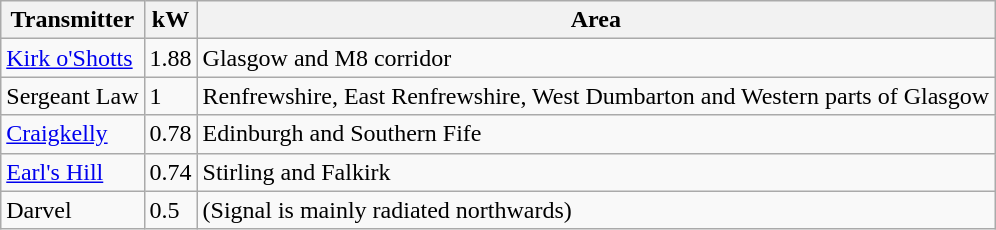<table class="wikitable sortable">
<tr>
<th>Transmitter</th>
<th>kW</th>
<th>Area</th>
</tr>
<tr>
<td><a href='#'>Kirk o'Shotts</a></td>
<td>1.88</td>
<td>Glasgow and M8 corridor</td>
</tr>
<tr>
<td>Sergeant Law</td>
<td>1</td>
<td>Renfrewshire, East Renfrewshire, West Dumbarton and Western parts of Glasgow</td>
</tr>
<tr>
<td><a href='#'>Craigkelly</a></td>
<td>0.78</td>
<td>Edinburgh and Southern Fife</td>
</tr>
<tr>
<td><a href='#'>Earl's Hill</a></td>
<td>0.74</td>
<td>Stirling and Falkirk</td>
</tr>
<tr>
<td>Darvel</td>
<td>0.5</td>
<td>(Signal is mainly radiated northwards)</td>
</tr>
</table>
